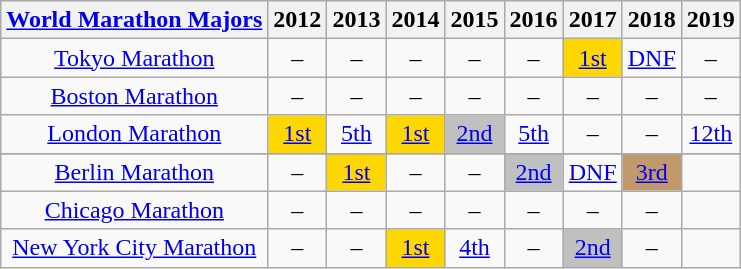<table class="wikitable" style="text-align:center;">
<tr>
<th><a href='#'>World Marathon Majors</a></th>
<th>2012</th>
<th>2013</th>
<th>2014</th>
<th>2015</th>
<th>2016</th>
<th>2017</th>
<th>2018</th>
<th>2019</th>
</tr>
<tr>
<td><a href='#'>Tokyo Marathon</a></td>
<td>–</td>
<td>–</td>
<td>–</td>
<td>–</td>
<td>–</td>
<td style="background: gold;"><a href='#'>1st</a></td>
<td><a href='#'>DNF</a></td>
<td>–</td>
</tr>
<tr>
<td><a href='#'>Boston Marathon</a></td>
<td>–</td>
<td>–</td>
<td>–</td>
<td>–</td>
<td>–</td>
<td>–</td>
<td>–</td>
<td>–</td>
</tr>
<tr>
<td><a href='#'>London Marathon</a></td>
<td style="background: gold;"><a href='#'>1st</a></td>
<td><a href='#'>5th</a></td>
<td style="background: gold;"><a href='#'>1st</a></td>
<td style="background: silver;"><a href='#'>2nd</a></td>
<td><a href='#'>5th</a></td>
<td>–</td>
<td>–</td>
<td><a href='#'>12th</a></td>
</tr>
<tr>
</tr>
<tr>
<td><a href='#'>Berlin Marathon</a></td>
<td>–</td>
<td style="background: gold;"><a href='#'>1st</a></td>
<td>–</td>
<td>–</td>
<td style="background: silver;"><a href='#'>2nd</a></td>
<td><a href='#'>DNF</a></td>
<td style="background: #C19A6B;"><a href='#'>3rd</a></td>
<td></td>
</tr>
<tr>
<td><a href='#'>Chicago Marathon</a></td>
<td>–</td>
<td>–</td>
<td>–</td>
<td>–</td>
<td>–</td>
<td>–</td>
<td>–</td>
<td></td>
</tr>
<tr>
<td><a href='#'>New York City Marathon</a></td>
<td>–</td>
<td>–</td>
<td style="background: gold;"><a href='#'>1st</a></td>
<td><a href='#'>4th</a></td>
<td>–</td>
<td style="background: silver;"><a href='#'>2nd</a></td>
<td>–</td>
<td></td>
</tr>
</table>
